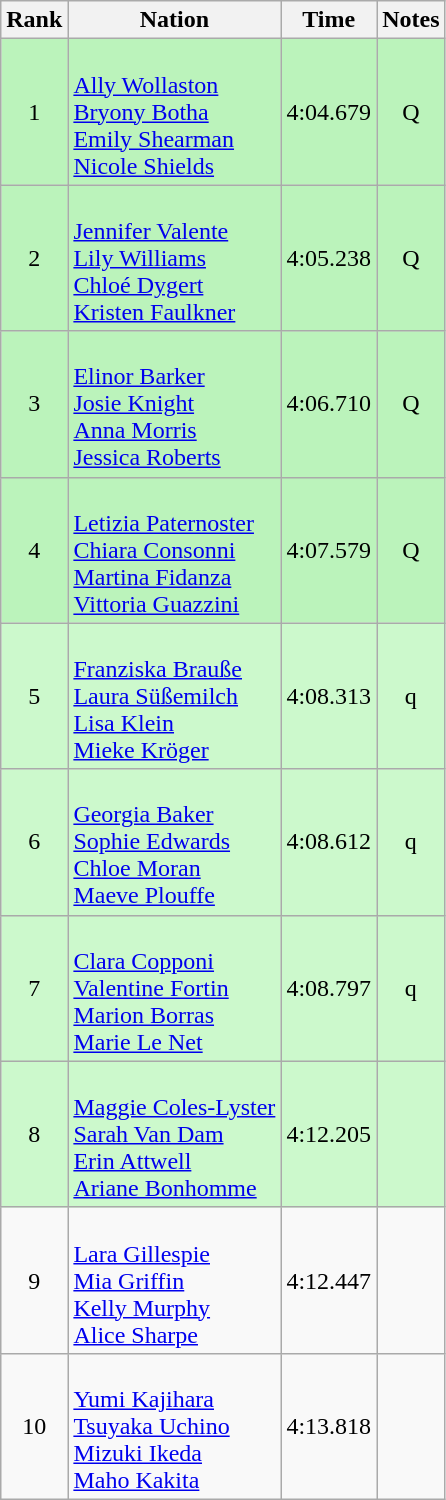<table class="wikitable sortable" style="text-align:center;">
<tr>
<th>Rank</th>
<th>Nation</th>
<th>Time</th>
<th class="unsortable">Notes</th>
</tr>
<tr bgcolor=bbf3bb>
<td>1</td>
<td align=left><br><a href='#'>Ally Wollaston</a><br><a href='#'>Bryony Botha</a><br><a href='#'>Emily Shearman</a><br><a href='#'>Nicole Shields</a></td>
<td>4:04.679</td>
<td>Q</td>
</tr>
<tr bgcolor=bbf3bb>
<td>2</td>
<td align=left><br><a href='#'>Jennifer Valente</a><br><a href='#'>Lily Williams</a><br><a href='#'>Chloé Dygert</a><br><a href='#'>Kristen Faulkner</a></td>
<td>4:05.238</td>
<td>Q</td>
</tr>
<tr bgcolor=bbf3bb>
<td>3</td>
<td align=left><br><a href='#'>Elinor Barker</a><br><a href='#'>Josie Knight</a><br><a href='#'>Anna Morris</a><br><a href='#'>Jessica Roberts</a></td>
<td align="left">4:06.710</td>
<td>Q</td>
</tr>
<tr bgcolor=bbf3bb>
<td>4</td>
<td align=left><br><a href='#'>Letizia Paternoster</a><br><a href='#'>Chiara Consonni</a><br><a href='#'>Martina Fidanza</a><br><a href='#'>Vittoria Guazzini</a></td>
<td>4:07.579</td>
<td>Q</td>
</tr>
<tr bgcolor=ccf9cc>
<td>5</td>
<td align=left><br><a href='#'>Franziska Brauße</a><br><a href='#'>Laura Süßemilch</a><br><a href='#'>Lisa Klein</a><br><a href='#'>Mieke Kröger</a></td>
<td>4:08.313</td>
<td>q</td>
</tr>
<tr bgcolor=ccf9cc>
<td>6</td>
<td align=left><br><a href='#'>Georgia Baker</a><br><a href='#'>Sophie Edwards</a><br><a href='#'>Chloe Moran</a><br><a href='#'>Maeve Plouffe</a></td>
<td>4:08.612</td>
<td>q</td>
</tr>
<tr bgcolor=ccf9cc>
<td>7</td>
<td align=left><br><a href='#'>Clara Copponi</a><br><a href='#'>Valentine Fortin</a><br><a href='#'>Marion Borras</a><br><a href='#'>Marie Le Net</a></td>
<td>4:08.797</td>
<td>q</td>
</tr>
<tr bgcolor=ccf9cc>
<td>8</td>
<td align=left><br><a href='#'>Maggie Coles-Lyster</a><br><a href='#'>Sarah Van Dam</a><br><a href='#'>Erin Attwell</a><br><a href='#'>Ariane Bonhomme</a></td>
<td>4:12.205</td>
<td></td>
</tr>
<tr>
<td>9</td>
<td align=left><br><a href='#'>Lara Gillespie</a><br><a href='#'>Mia Griffin</a><br><a href='#'>Kelly Murphy</a><br><a href='#'>Alice Sharpe</a></td>
<td>4:12.447</td>
<td></td>
</tr>
<tr>
<td>10</td>
<td align=left><br><a href='#'>Yumi Kajihara</a><br><a href='#'>Tsuyaka Uchino</a><br><a href='#'>Mizuki Ikeda</a><br><a href='#'>Maho Kakita</a></td>
<td>4:13.818</td>
<td></td>
</tr>
</table>
